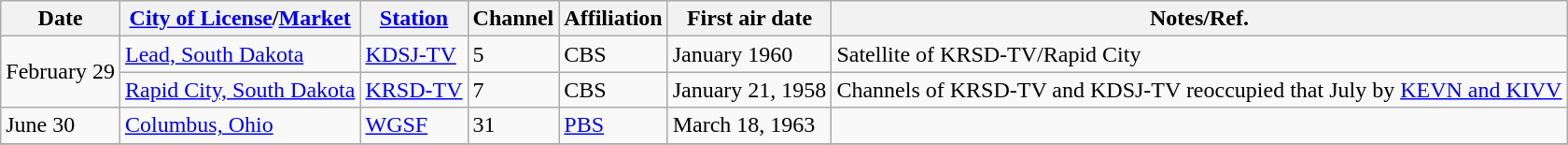<table class="wikitable sortable">
<tr>
<th>Date</th>
<th><a href='#'>City of License</a>/<a href='#'>Market</a></th>
<th><a href='#'>Station</a></th>
<th>Channel</th>
<th>Affiliation</th>
<th>First air date</th>
<th>Notes/Ref.</th>
</tr>
<tr>
<td rowspan=2>February 29</td>
<td><a href='#'>Lead, South Dakota</a></td>
<td><a href='#'>KDSJ-TV</a></td>
<td>5</td>
<td>CBS</td>
<td>January 1960</td>
<td>Satellite of KRSD-TV/Rapid City</td>
</tr>
<tr>
<td><a href='#'>Rapid City, South Dakota</a></td>
<td><a href='#'>KRSD-TV</a></td>
<td>7</td>
<td>CBS</td>
<td>January 21, 1958</td>
<td>Channels of KRSD-TV and KDSJ-TV reoccupied that July by <a href='#'>KEVN and KIVV</a></td>
</tr>
<tr>
<td>June 30</td>
<td><a href='#'>Columbus, Ohio</a></td>
<td><a href='#'>WGSF</a></td>
<td>31</td>
<td><a href='#'>PBS</a></td>
<td>March 18, 1963</td>
<td></td>
</tr>
<tr>
</tr>
</table>
